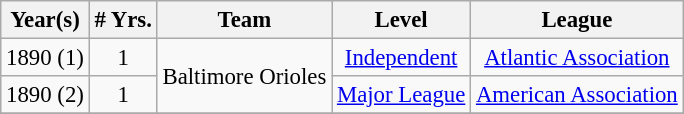<table class="wikitable" style="text-align:center; font-size: 95%;">
<tr>
<th>Year(s)</th>
<th># Yrs.</th>
<th>Team</th>
<th>Level</th>
<th>League</th>
</tr>
<tr>
<td>1890 (1)</td>
<td>1</td>
<td rowspan=2>Baltimore Orioles</td>
<td><a href='#'>Independent</a></td>
<td><a href='#'>Atlantic Association</a></td>
</tr>
<tr>
<td>1890 (2)</td>
<td>1</td>
<td><a href='#'>Major League</a></td>
<td><a href='#'>American Association</a></td>
</tr>
<tr>
</tr>
</table>
